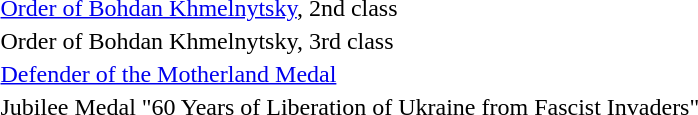<table>
<tr>
<td></td>
<td><a href='#'>Order of Bohdan Khmelnytsky</a>, 2nd class</td>
</tr>
<tr>
<td></td>
<td>Order of Bohdan Khmelnytsky, 3rd class</td>
</tr>
<tr>
<td></td>
<td><a href='#'>Defender of the Motherland Medal</a></td>
</tr>
<tr>
<td></td>
<td>Jubilee Medal "60 Years of Liberation of Ukraine from Fascist Invaders"</td>
</tr>
<tr>
</tr>
</table>
